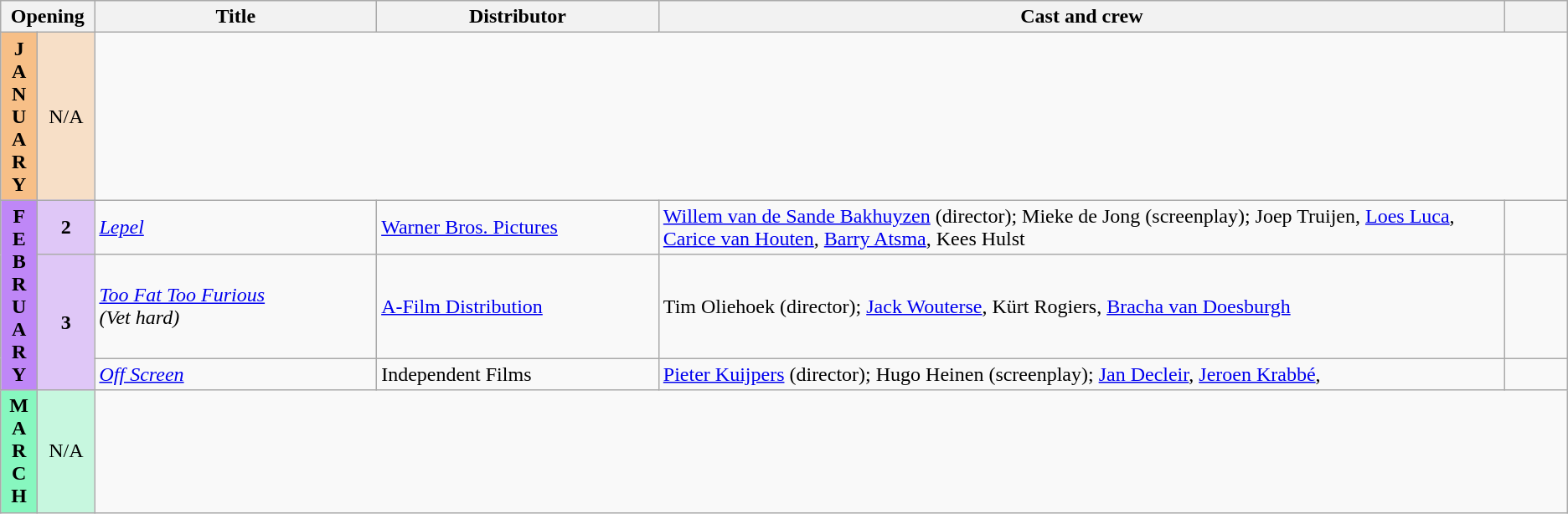<table class="wikitable sortable">
<tr>
<th colspan="2" style="width:6%">Opening</th>
<th style="width:18%">Title</th>
<th style="width:18%">Distributor</th>
<th>Cast and crew</th>
<th style="width:4%;"  class="unsortable"></th>
</tr>
<tr>
<th rowspan="1" style="text-align:center; background:#f7bf87">J<br>A<br>N<br>U<br>A<br>R<br>Y</th>
<td rowspan="1" style="text-align:center; background:#f7dfc7">N/A</td>
</tr>
<tr>
<th rowspan="3" style="text-align:center; background:#bf87f7">F<br>E<br>B<br>R<br>U<br>A<br>R<br>Y</th>
<td rowspan="1" style="text-align:center; background:#dfc7f7"><strong>2</strong></td>
<td><em><a href='#'>Lepel</a></em></td>
<td><a href='#'>Warner Bros. Pictures</a></td>
<td><a href='#'>Willem van de Sande Bakhuyzen</a> (director); Mieke de Jong (screenplay); Joep Truijen, <a href='#'>Loes Luca</a>, <a href='#'>Carice van Houten</a>, <a href='#'>Barry Atsma</a>, Kees Hulst</td>
<td></td>
</tr>
<tr>
<td rowspan="2" style="text-align:center; background:#dfc7f7"><strong>3</strong></td>
<td><em><a href='#'>Too Fat Too Furious</a></em> <br> <em>(Vet hard)</em></td>
<td><a href='#'>A-Film Distribution</a></td>
<td>Tim Oliehoek (director); <a href='#'>Jack Wouterse</a>, Kürt Rogiers, <a href='#'>Bracha van Doesburgh</a></td>
<td></td>
</tr>
<tr>
<td><em><a href='#'>Off Screen</a></em></td>
<td>Independent Films</td>
<td><a href='#'>Pieter Kuijpers</a> (director); Hugo Heinen (screenplay); <a href='#'>Jan Decleir</a>, <a href='#'>Jeroen Krabbé</a>,</td>
<td></td>
</tr>
<tr>
<th rowspan="1" style="text-align:center; background:#87f7bf">M<br>A<br>R<br>C<br>H</th>
<td rowspan="1" style="text-align:center; background:#c7f7df">N/A</td>
</tr>
</table>
